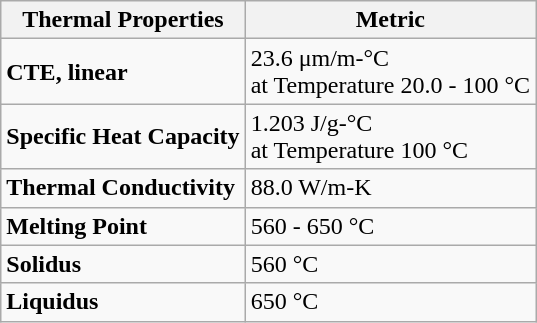<table class="wikitable">
<tr>
<th>Thermal Properties</th>
<th>Metric</th>
</tr>
<tr>
<td><strong>CTE, linear</strong></td>
<td>23.6 μm/m-°C<br>at Temperature 20.0 - 100 °C</td>
</tr>
<tr>
<td><strong>Specific Heat Capacity</strong></td>
<td>1.203 J/g-°C<br>at Temperature 100 °C</td>
</tr>
<tr>
<td><strong>Thermal Conductivity</strong></td>
<td>88.0 W/m-K</td>
</tr>
<tr>
<td><strong>Melting Point</strong></td>
<td>560 - 650 °C</td>
</tr>
<tr>
<td><strong>Solidus</strong></td>
<td>560 °C</td>
</tr>
<tr>
<td><strong>Liquidus</strong></td>
<td>650 °C</td>
</tr>
</table>
